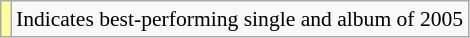<table class="wikitable" style="font-size:90%;">
<tr>
<td style="background-color:#FFFF99"></td>
<td>Indicates best-performing single and album of 2005</td>
</tr>
</table>
